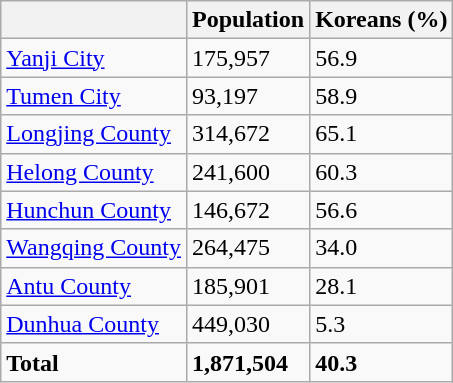<table class="wikitable">
<tr>
<th></th>
<th>Population</th>
<th>Koreans (%)</th>
</tr>
<tr>
<td><a href='#'>Yanji City</a></td>
<td>175,957</td>
<td>56.9</td>
</tr>
<tr>
<td><a href='#'>Tumen City</a></td>
<td>93,197</td>
<td>58.9</td>
</tr>
<tr>
<td><a href='#'>Longjing County</a></td>
<td>314,672</td>
<td>65.1</td>
</tr>
<tr>
<td><a href='#'>Helong County</a></td>
<td>241,600</td>
<td>60.3</td>
</tr>
<tr>
<td><a href='#'>Hunchun County</a></td>
<td>146,672</td>
<td>56.6</td>
</tr>
<tr>
<td><a href='#'>Wangqing County</a></td>
<td>264,475</td>
<td>34.0</td>
</tr>
<tr>
<td><a href='#'>Antu County</a></td>
<td>185,901</td>
<td>28.1</td>
</tr>
<tr>
<td><a href='#'>Dunhua County</a></td>
<td>449,030</td>
<td>5.3</td>
</tr>
<tr>
<td><strong>Total</strong></td>
<td><strong>1,871,504</strong></td>
<td><strong>40.3</strong></td>
</tr>
</table>
